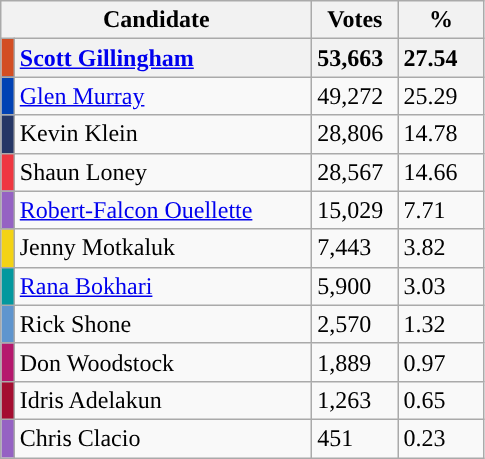<table class="wikitable">
<tr>
<th bgcolor="#DDDDFF" width="200px"; colspan=2>Candidate</th>
<th bgcolor="#DDDDFF" width="50px">Votes</th>
<th bgcolor="#DDDDFF" width="50px">%</th>
</tr>
<tr>
<td style="background:#d34e23;"></td>
<th style="text-align:left; background:#"><a href='#'>Scott Gillingham</a></th>
<th style="text-align:left; background:#">53,663</th>
<th style="text-align:left; background:#">27.54</th>
</tr>
<tr>
<td style="background:#0142b4;"></td>
<td><a href='#'>Glen Murray</a></td>
<td>49,272</td>
<td>25.29</td>
</tr>
<tr>
<td style="background:#263766;"></td>
<td>Kevin Klein</td>
<td>28,806</td>
<td>14.78</td>
</tr>
<tr>
<td style="background:#ef3741;"></td>
<td>Shaun Loney</td>
<td>28,567</td>
<td>14.66</td>
</tr>
<tr>
<td style="background:#9562c3;"></td>
<td><a href='#'>Robert-Falcon Ouellette</a></td>
<td>15,029</td>
<td>7.71</td>
</tr>
<tr>
<td style="background:#f3d315;"></td>
<td>Jenny Motkaluk</td>
<td>7,443</td>
<td>3.82</td>
</tr>
<tr>
<td style="background:#03989e;"></td>
<td><a href='#'>Rana Bokhari</a></td>
<td>5,900</td>
<td>3.03</td>
</tr>
<tr>
<td style="background:#5f95ce;"></td>
<td>Rick Shone</td>
<td>2,570</td>
<td>1.32</td>
</tr>
<tr>
<td style="background:#b5186d;"></td>
<td>Don Woodstock</td>
<td>1,889</td>
<td>0.97</td>
</tr>
<tr>
<td style="background:#a40d30;"></td>
<td>Idris Adelakun</td>
<td>1,263</td>
<td>0.65</td>
</tr>
<tr>
<td style="background:#9562c3;"></td>
<td>Chris Clacio</td>
<td>451</td>
<td>0.23</td>
</tr>
</table>
